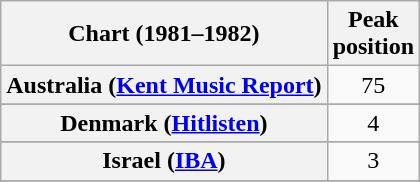<table class="wikitable sortable plainrowheaders" style="text-align:center">
<tr>
<th>Chart (1981–1982)</th>
<th>Peak<br>position</th>
</tr>
<tr>
<th scope="row">Australia (<a href='#'>Kent Music Report</a>)</th>
<td>75</td>
</tr>
<tr>
</tr>
<tr>
</tr>
<tr>
<th scope="row">Denmark (<a href='#'>Hitlisten</a>)</th>
<td>4</td>
</tr>
<tr>
</tr>
<tr>
</tr>
<tr>
<th scope="row">Israel (<a href='#'>IBA</a>)</th>
<td>3</td>
</tr>
<tr>
</tr>
<tr>
</tr>
<tr>
</tr>
<tr>
</tr>
</table>
